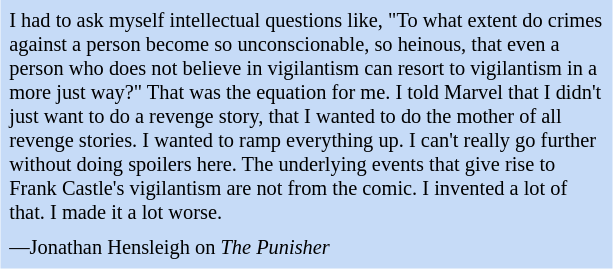<table class="toccolours" style="float: right; margin-left: 1em; margin-right: 2em; font-size: 85%; background:#c6dbf7; color:black; width:30em; max-width: 40%;" cellspacing="5">
<tr>
<td style="text-align: left;">I had to ask myself intellectual questions like, "To what extent do crimes against a person become so unconscionable, so heinous, that even a person who does not believe in vigilantism can resort to vigilantism in a more just way?" That was the equation for me. I told Marvel that I didn't just want to do a revenge story, that I wanted to do the mother of all revenge stories. I wanted to ramp everything up. I can't really go further without doing spoilers here. The underlying events that give rise to Frank Castle's vigilantism are not from the comic. I invented a lot of that. I made it a lot worse.</td>
</tr>
<tr>
<td style="text-align: left;">—Jonathan Hensleigh on <em>The Punisher</em></td>
</tr>
</table>
